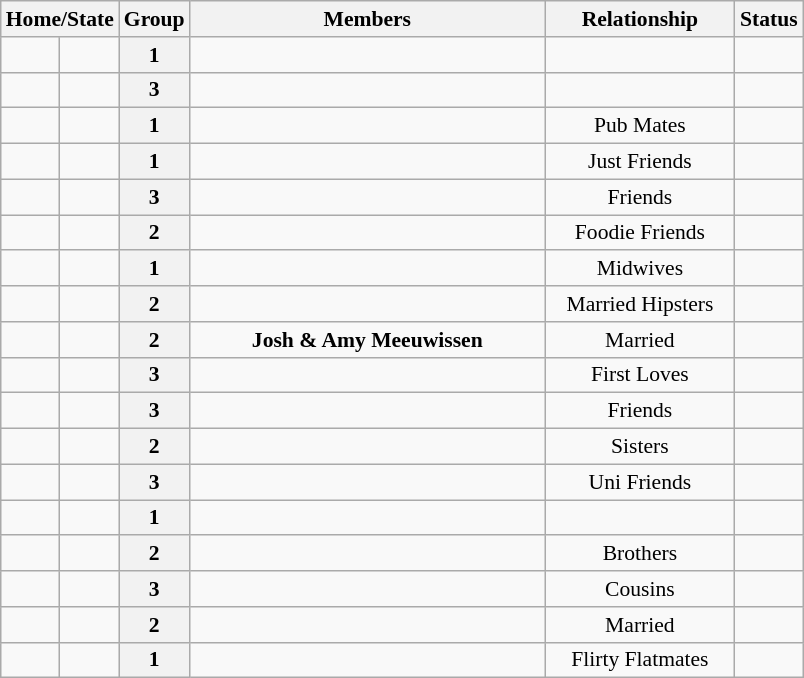<table class="wikitable sortable" align="center" style="text-align:center; font-size:90%">
<tr>
<th colspan="2">Home/State</th>
<th data-sort-type="number">Group</th>
<th width="230px">Members</th>
<th width="120px">Relationship</th>
<th>Status</th>
</tr>
<tr>
<td></td>
<td></td>
<th>1</th>
<td></td>
<td></td>
<td style="text-align:left"></td>
</tr>
<tr>
<td></td>
<td></td>
<th>3</th>
<td></td>
<td></td>
<td style="text-align:left"></td>
</tr>
<tr>
<td></td>
<td></td>
<th>1</th>
<td></td>
<td>Pub Mates</td>
<td style="text-align:left"></td>
</tr>
<tr>
<td></td>
<td></td>
<th>1</th>
<td></td>
<td>Just Friends</td>
<td style="text-align:left"></td>
</tr>
<tr>
<td></td>
<td></td>
<th>3</th>
<td></td>
<td>Friends</td>
<td style="text-align:left"></td>
</tr>
<tr>
<td></td>
<td></td>
<th>2</th>
<td></td>
<td>Foodie Friends</td>
<td style="text-align:left"></td>
</tr>
<tr>
<td></td>
<td></td>
<th>1</th>
<td></td>
<td>Midwives</td>
<td style="text-align:left"></td>
</tr>
<tr>
<td></td>
<td></td>
<th>2</th>
<td></td>
<td>Married Hipsters</td>
<td style="text-align:left"></td>
</tr>
<tr>
<td></td>
<td></td>
<th>2</th>
<td><strong>Josh & Amy Meeuwissen</strong></td>
<td>Married</td>
<td style="text-align:left"></td>
</tr>
<tr>
<td></td>
<td></td>
<th>3</th>
<td></td>
<td>First Loves</td>
<td style="text-align:left"></td>
</tr>
<tr>
<td></td>
<td></td>
<th>3</th>
<td></td>
<td>Friends</td>
<td style="text-align:left"></td>
</tr>
<tr>
<td></td>
<td></td>
<th>2</th>
<td></td>
<td>Sisters</td>
<td style="text-align:left"></td>
</tr>
<tr>
<td></td>
<td></td>
<th>3</th>
<td></td>
<td>Uni Friends</td>
<td style="text-align:left"></td>
</tr>
<tr>
<td></td>
<td></td>
<th>1</th>
<td></td>
<td></td>
<td style="text-align:left"></td>
</tr>
<tr>
<td></td>
<td></td>
<th>2</th>
<td></td>
<td>Brothers</td>
<td style="text-align:left"></td>
</tr>
<tr>
<td></td>
<td></td>
<th>3</th>
<td></td>
<td>Cousins</td>
<td style="text-align:left"></td>
</tr>
<tr>
<td></td>
<td></td>
<th>2</th>
<td></td>
<td>Married</td>
<td style="text-align:left"></td>
</tr>
<tr>
<td></td>
<td></td>
<th>1</th>
<td></td>
<td>Flirty Flatmates</td>
<td style="text-align:left"></td>
</tr>
</table>
